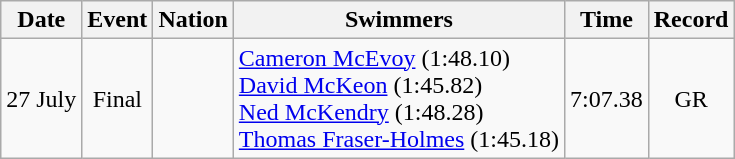<table class=wikitable style=text-align:center>
<tr>
<th>Date</th>
<th>Event</th>
<th>Nation</th>
<th>Swimmers</th>
<th>Time</th>
<th>Record</th>
</tr>
<tr>
<td>27 July</td>
<td>Final</td>
<td align=left></td>
<td align=left><a href='#'>Cameron McEvoy</a> (1:48.10)<br><a href='#'>David McKeon</a> (1:45.82)<br><a href='#'>Ned McKendry</a> (1:48.28)<br><a href='#'>Thomas Fraser-Holmes</a> (1:45.18)</td>
<td>7:07.38</td>
<td>GR</td>
</tr>
</table>
